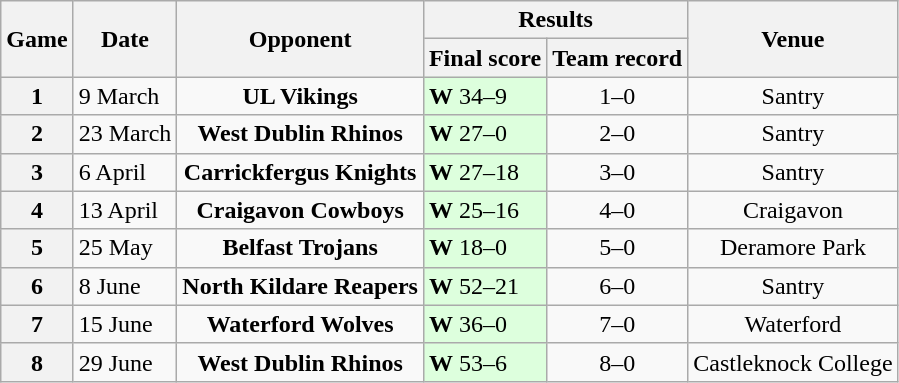<table class="wikitable">
<tr>
<th rowspan="2">Game</th>
<th rowspan="2">Date</th>
<th rowspan="2">Opponent</th>
<th colspan="2">Results</th>
<th rowspan="2">Venue</th>
</tr>
<tr>
<th>Final score</th>
<th>Team record</th>
</tr>
<tr>
<th>1</th>
<td>9 March</td>
<td style="text-align:center;"><strong>UL Vikings</strong></td>
<td style="background:#dfd;"><strong>W</strong> 34–9</td>
<td style="text-align:center;">1–0</td>
<td style="text-align:center;">Santry</td>
</tr>
<tr>
<th>2</th>
<td>23 March</td>
<td style="text-align:center;"><strong>West Dublin Rhinos</strong></td>
<td style="background:#dfd;"><strong>W</strong> 27–0</td>
<td style="text-align:center;">2–0</td>
<td style="text-align:center;">Santry</td>
</tr>
<tr>
<th>3</th>
<td>6 April</td>
<td style="text-align:center;"><strong>Carrickfergus Knights</strong></td>
<td style="background:#dfd;"><strong>W</strong> 27–18</td>
<td style="text-align:center;">3–0</td>
<td style="text-align:center;">Santry</td>
</tr>
<tr>
<th>4</th>
<td>13 April</td>
<td style="text-align:center;"><strong>Craigavon Cowboys</strong></td>
<td style="background:#dfd;"><strong>W</strong> 25–16</td>
<td style="text-align:center;">4–0</td>
<td style="text-align:center;">Craigavon</td>
</tr>
<tr>
<th>5</th>
<td>25 May</td>
<td style="text-align:center;"><strong>Belfast Trojans</strong></td>
<td style="background:#dfd;"><strong>W</strong> 18–0</td>
<td style="text-align:center;">5–0</td>
<td style="text-align:center;">Deramore Park</td>
</tr>
<tr>
<th>6</th>
<td>8 June</td>
<td style="text-align:center;"><strong>North Kildare Reapers</strong></td>
<td style="background:#dfd;"><strong>W</strong> 52–21</td>
<td style="text-align:center;">6–0</td>
<td style="text-align:center;">Santry</td>
</tr>
<tr>
<th>7</th>
<td>15 June</td>
<td style="text-align:center;"><strong>Waterford Wolves </strong></td>
<td style="background:#dfd;"><strong>W</strong> 36–0</td>
<td style="text-align:center;">7–0</td>
<td style="text-align:center;">Waterford</td>
</tr>
<tr>
<th>8</th>
<td>29 June</td>
<td style="text-align:center;"><strong>West Dublin Rhinos</strong></td>
<td style="background:#dfd;"><strong>W</strong> 53–6</td>
<td style="text-align:center;">8–0</td>
<td style="text-align:center;">Castleknock College</td>
</tr>
</table>
